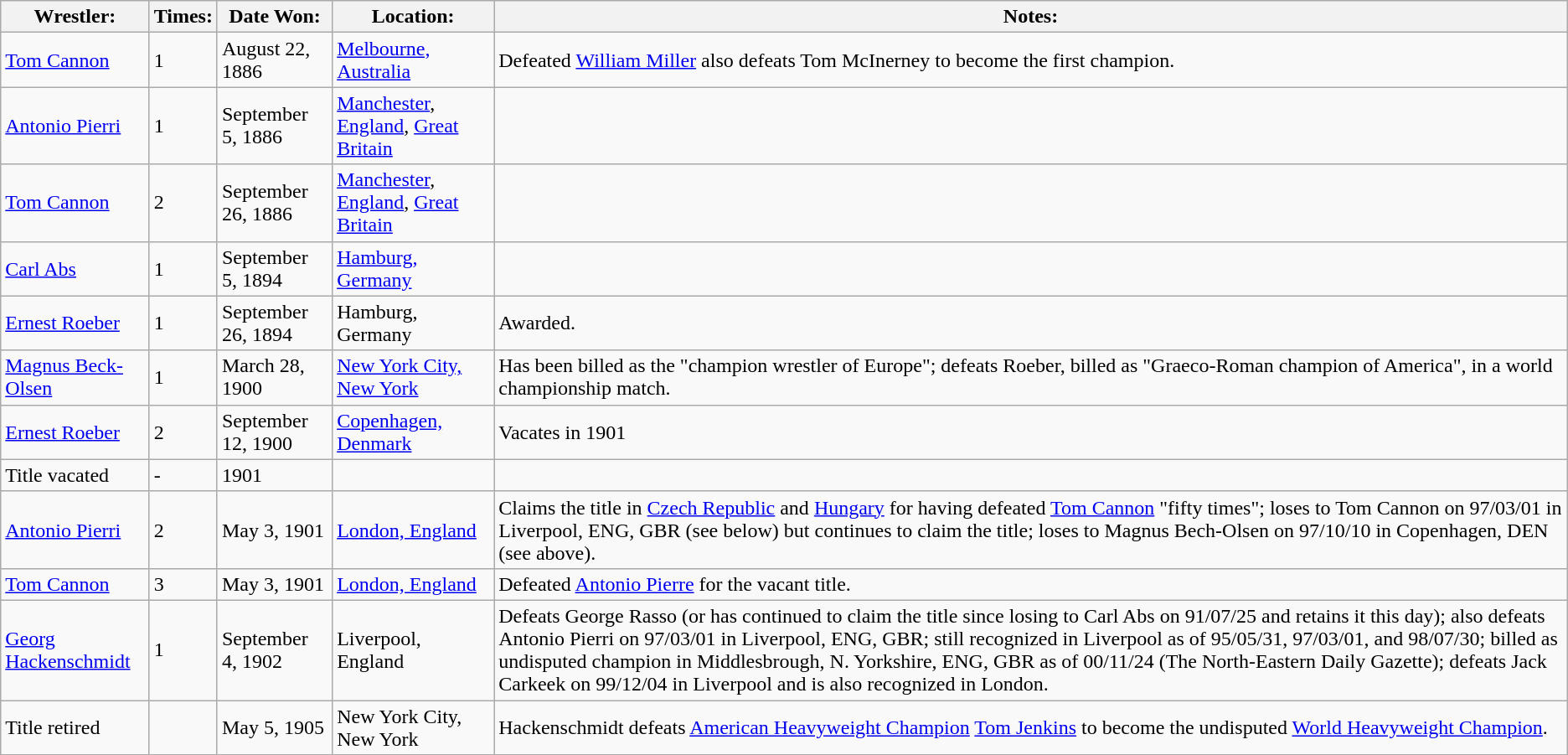<table class="wikitable">
<tr>
<th>Wrestler:</th>
<th>Times:</th>
<th>Date Won:</th>
<th>Location:</th>
<th>Notes:</th>
</tr>
<tr>
<td><a href='#'>Tom Cannon</a></td>
<td>1</td>
<td>August 22, 1886</td>
<td><a href='#'>Melbourne, Australia</a></td>
<td>Defeated <a href='#'>William Miller</a> also defeats Tom McInerney to become the first champion.</td>
</tr>
<tr>
<td><a href='#'>Antonio Pierri</a></td>
<td>1</td>
<td>September 5, 1886</td>
<td><a href='#'>Manchester</a>, <a href='#'>England</a>, <a href='#'>Great Britain</a></td>
<td></td>
</tr>
<tr>
<td><a href='#'>Tom Cannon</a></td>
<td>2</td>
<td>September 26, 1886</td>
<td><a href='#'>Manchester</a>, <a href='#'>England</a>, <a href='#'>Great Britain</a></td>
<td></td>
</tr>
<tr>
<td><a href='#'>Carl Abs</a></td>
<td>1</td>
<td>September 5, 1894</td>
<td><a href='#'>Hamburg, Germany</a></td>
<td></td>
</tr>
<tr>
<td><a href='#'>Ernest Roeber</a></td>
<td>1</td>
<td>September 26, 1894</td>
<td>Hamburg, Germany</td>
<td>Awarded.</td>
</tr>
<tr>
<td><a href='#'>Magnus Beck-Olsen</a></td>
<td>1</td>
<td>March 28, 1900</td>
<td><a href='#'>New York City, New York</a></td>
<td>Has been billed as the "champion wrestler of Europe"; defeats Roeber, billed as "Graeco-Roman champion of America", in a world championship match.</td>
</tr>
<tr>
<td><a href='#'>Ernest Roeber</a></td>
<td>2</td>
<td>September 12, 1900</td>
<td><a href='#'>Copenhagen, Denmark</a></td>
<td>Vacates in 1901</td>
</tr>
<tr>
<td>Title vacated</td>
<td>-</td>
<td>1901</td>
<td></td>
</tr>
<tr>
<td><a href='#'>Antonio Pierri</a></td>
<td>2</td>
<td>May 3, 1901</td>
<td><a href='#'>London, England</a></td>
<td>Claims the title in <a href='#'>Czech Republic</a> and <a href='#'>Hungary</a> for having defeated <a href='#'>Tom Cannon</a> "fifty times"; loses to Tom Cannon on 97/03/01 in Liverpool, ENG, GBR (see below) but continues to claim the title; loses to Magnus Bech-Olsen on 97/10/10 in Copenhagen, DEN (see above).</td>
</tr>
<tr>
<td><a href='#'>Tom Cannon</a></td>
<td>3</td>
<td>May 3, 1901</td>
<td><a href='#'>London, England</a></td>
<td>Defeated <a href='#'>Antonio Pierre</a> for the vacant title.</td>
</tr>
<tr>
<td><a href='#'>Georg Hackenschmidt</a></td>
<td>1</td>
<td>September 4, 1902</td>
<td>Liverpool, England</td>
<td>Defeats George Rasso (or has continued to claim the title since losing to Carl Abs on 91/07/25 and retains it this day); also defeats Antonio Pierri on 97/03/01 in Liverpool, ENG, GBR; still recognized in Liverpool as of 95/05/31, 97/03/01, and 98/07/30; billed as undisputed champion in Middlesbrough, N. Yorkshire, ENG, GBR as of 00/11/24 (The North-Eastern Daily Gazette); defeats Jack Carkeek on 99/12/04 in Liverpool and is also recognized in London.</td>
</tr>
<tr>
<td>Title retired</td>
<td></td>
<td>May 5, 1905</td>
<td>New York City, New York</td>
<td>Hackenschmidt defeats <a href='#'>American Heavyweight Champion</a> <a href='#'>Tom Jenkins</a> to become the undisputed <a href='#'>World Heavyweight Champion</a>.</td>
</tr>
</table>
